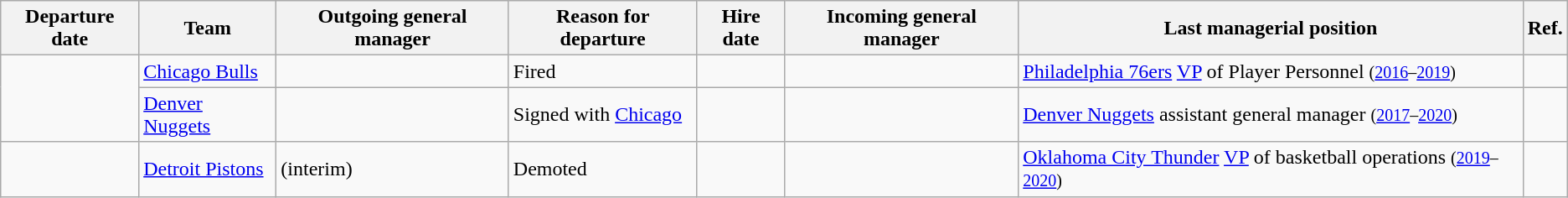<table class="wikitable sortable">
<tr>
<th>Departure date</th>
<th>Team</th>
<th>Outgoing general manager</th>
<th>Reason for departure</th>
<th>Hire date</th>
<th>Incoming general manager</th>
<th class="unsortable">Last managerial position</th>
<th class="unsortable">Ref.</th>
</tr>
<tr>
<td rowspan = 2 align=center></td>
<td><a href='#'>Chicago Bulls</a></td>
<td></td>
<td>Fired</td>
<td></td>
<td></td>
<td><a href='#'>Philadelphia 76ers</a> <a href='#'>VP</a> of Player Personnel <small>(<a href='#'>2016</a>–<a href='#'>2019</a>)</small></td>
<td></td>
</tr>
<tr>
<td><a href='#'>Denver Nuggets</a></td>
<td></td>
<td>Signed with <a href='#'>Chicago</a></td>
<td></td>
<td></td>
<td><a href='#'>Denver Nuggets</a> assistant general manager <small>(<a href='#'>2017</a>–<a href='#'>2020</a>)</small></td>
<td></td>
</tr>
<tr>
<td align=center></td>
<td><a href='#'>Detroit Pistons</a></td>
<td> (interim)</td>
<td>Demoted</td>
<td></td>
<td></td>
<td><a href='#'>Oklahoma City Thunder</a> <a href='#'>VP</a> of basketball operations <small>(<a href='#'>2019</a>–<a href='#'>2020</a>)</small></td>
<td></td>
</tr>
</table>
